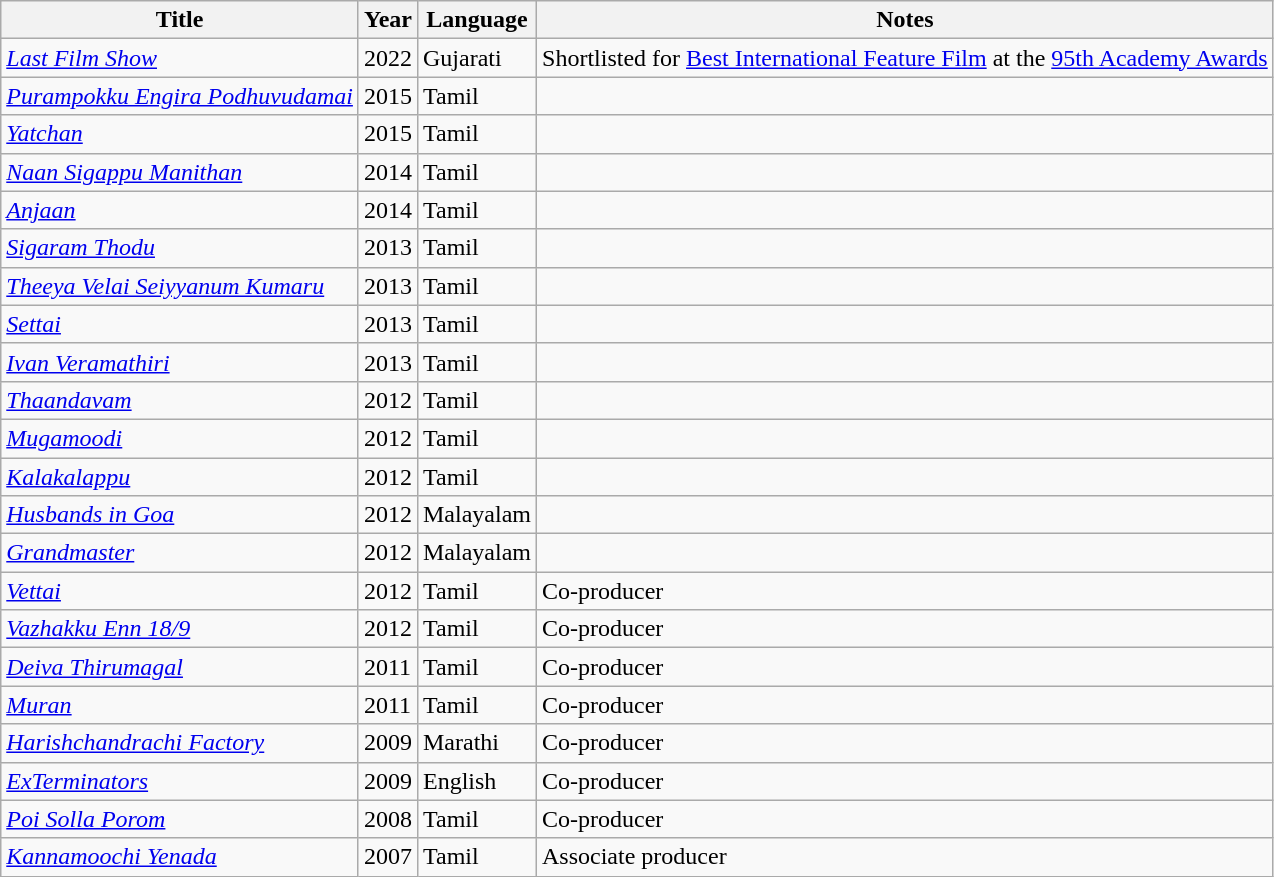<table class="wikitable">
<tr>
<th>Title</th>
<th>Year</th>
<th>Language</th>
<th>Notes</th>
</tr>
<tr>
<td><a href='#'><em>Last Film Show</em></a></td>
<td>2022</td>
<td>Gujarati</td>
<td>Shortlisted for <a href='#'>Best International Feature Film</a> at the <a href='#'>95th Academy Awards</a></td>
</tr>
<tr>
<td><em><a href='#'>Purampokku Engira Podhuvudamai</a></em></td>
<td>2015</td>
<td>Tamil</td>
<td></td>
</tr>
<tr>
<td><em><a href='#'>Yatchan</a></em></td>
<td>2015</td>
<td>Tamil</td>
<td></td>
</tr>
<tr>
<td><em><a href='#'>Naan Sigappu Manithan</a></em></td>
<td>2014</td>
<td>Tamil</td>
<td></td>
</tr>
<tr>
<td><em><a href='#'>Anjaan</a></em></td>
<td>2014</td>
<td>Tamil</td>
<td></td>
</tr>
<tr>
<td><em><a href='#'>Sigaram Thodu</a></em></td>
<td>2013</td>
<td>Tamil</td>
<td></td>
</tr>
<tr>
<td><em><a href='#'>Theeya Velai Seiyyanum Kumaru</a></em></td>
<td>2013</td>
<td>Tamil</td>
<td></td>
</tr>
<tr>
<td><a href='#'><em>Settai</em></a></td>
<td>2013</td>
<td>Tamil</td>
<td></td>
</tr>
<tr>
<td><em><a href='#'>Ivan Veramathiri</a></em></td>
<td>2013</td>
<td>Tamil</td>
<td></td>
</tr>
<tr>
<td><em><a href='#'>Thaandavam</a></em></td>
<td>2012</td>
<td>Tamil</td>
<td></td>
</tr>
<tr>
<td><em><a href='#'>Mugamoodi</a></em></td>
<td>2012</td>
<td>Tamil</td>
<td></td>
</tr>
<tr>
<td><em><a href='#'>Kalakalappu</a></em></td>
<td>2012</td>
<td>Tamil</td>
<td></td>
</tr>
<tr>
<td><em><a href='#'>Husbands in Goa</a></em></td>
<td>2012</td>
<td>Malayalam</td>
<td></td>
</tr>
<tr>
<td><a href='#'><em>Grandmaster</em></a></td>
<td>2012</td>
<td>Malayalam</td>
<td></td>
</tr>
<tr>
<td><em><a href='#'>Vettai</a></em></td>
<td>2012</td>
<td>Tamil</td>
<td>Co-producer</td>
</tr>
<tr>
<td><em><a href='#'>Vazhakku Enn 18/9</a></em></td>
<td>2012</td>
<td>Tamil</td>
<td>Co-producer</td>
</tr>
<tr>
<td><em><a href='#'>Deiva Thirumagal</a></em></td>
<td>2011</td>
<td>Tamil</td>
<td>Co-producer</td>
</tr>
<tr>
<td><em><a href='#'>Muran</a></em></td>
<td>2011</td>
<td>Tamil</td>
<td>Co-producer</td>
</tr>
<tr>
<td><em><a href='#'>Harishchandrachi Factory</a></em></td>
<td>2009</td>
<td>Marathi</td>
<td>Co-producer</td>
</tr>
<tr>
<td><em><a href='#'>ExTerminators</a></em></td>
<td>2009</td>
<td>English</td>
<td>Co-producer</td>
</tr>
<tr>
<td><em><a href='#'>Poi Solla Porom</a></em></td>
<td>2008</td>
<td>Tamil</td>
<td>Co-producer</td>
</tr>
<tr>
<td><em><a href='#'>Kannamoochi Yenada</a></em></td>
<td>2007</td>
<td>Tamil</td>
<td>Associate producer </td>
</tr>
</table>
